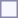<table style="border:1px solid #8888aa; background-color:#f7f8ff; padding:5px; font-size:95%; margin: 0px 12px 12px 0px;">
</table>
